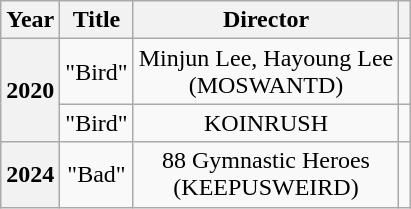<table class="wikitable plainrowheaders" style="text-align:center">
<tr>
<th scope="col">Year</th>
<th scope="col">Title</th>
<th scope="col">Director</th>
<th scope="col"></th>
</tr>
<tr>
<th scope="row" rowspan="2">2020</th>
<td>"Bird"</td>
<td>Minjun Lee, Hayoung Lee<br>(MOSWANTD)</td>
<td></td>
</tr>
<tr>
<td>"Bird" </td>
<td>KOINRUSH</td>
<td></td>
</tr>
<tr>
<th scope="row">2024</th>
<td>"Bad"</td>
<td>88 Gymnastic Heroes<br>(KEEPUSWEIRD)</td>
<td></td>
</tr>
</table>
